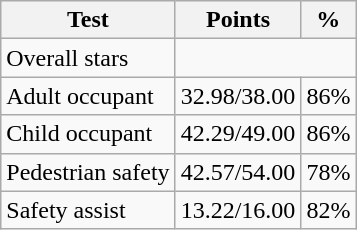<table class="wikitable">
<tr>
<th>Test</th>
<th>Points</th>
<th>%</th>
</tr>
<tr>
<td>Overall stars</td>
<td colspan="2" style="text-align:center"></td>
</tr>
<tr>
<td>Adult occupant</td>
<td>32.98/38.00</td>
<td>86%</td>
</tr>
<tr>
<td>Child occupant</td>
<td>42.29/49.00</td>
<td>86%</td>
</tr>
<tr>
<td>Pedestrian safety</td>
<td>42.57/54.00</td>
<td>78%</td>
</tr>
<tr>
<td>Safety assist</td>
<td>13.22/16.00</td>
<td>82%</td>
</tr>
</table>
